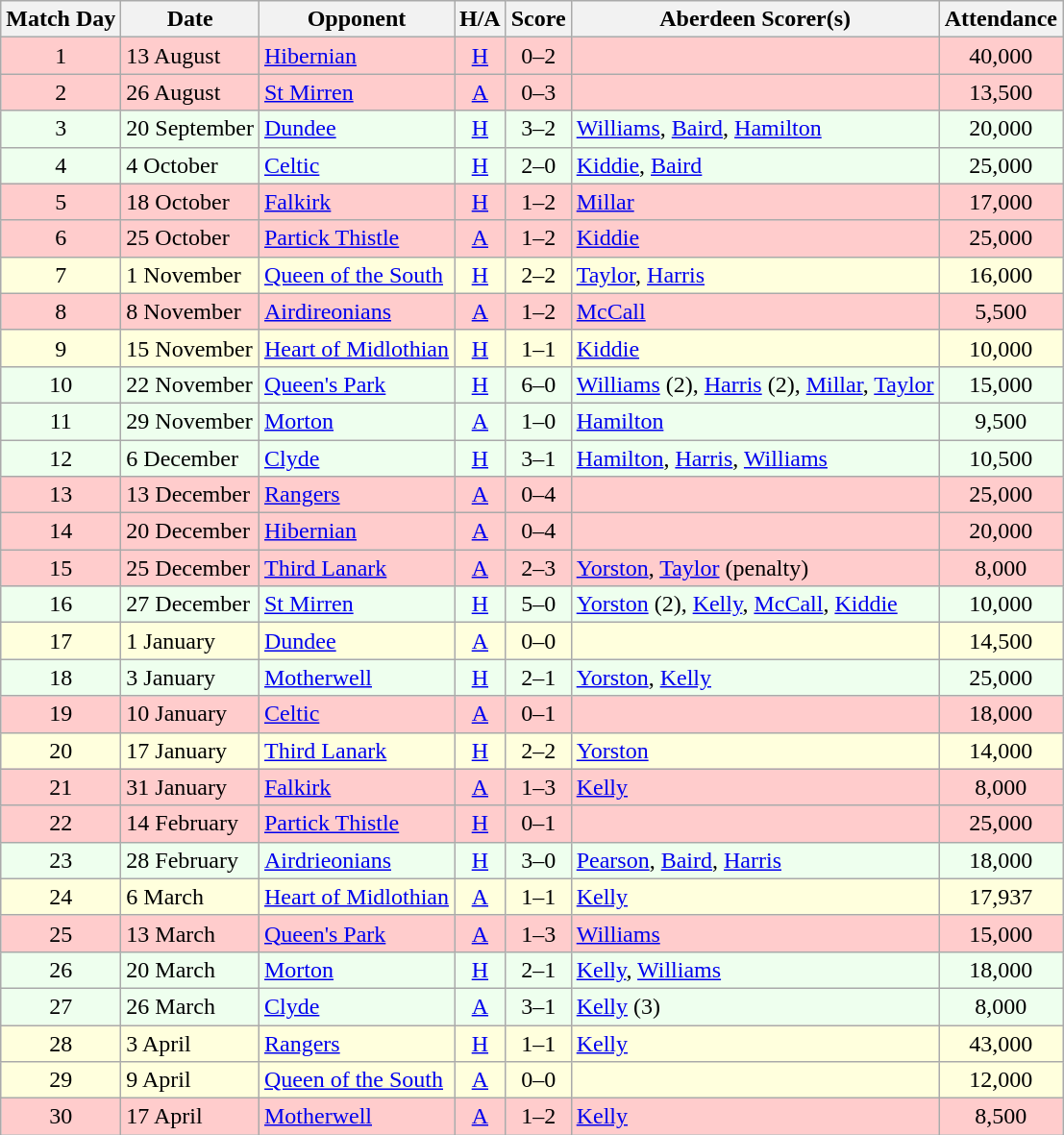<table class="wikitable" style="text-align:center">
<tr>
<th>Match Day</th>
<th>Date</th>
<th>Opponent</th>
<th>H/A</th>
<th>Score</th>
<th>Aberdeen Scorer(s)</th>
<th>Attendance</th>
</tr>
<tr bgcolor=#FFCCCC>
<td>1</td>
<td align=left>13 August</td>
<td align=left><a href='#'>Hibernian</a></td>
<td><a href='#'>H</a></td>
<td>0–2</td>
<td align=left></td>
<td>40,000</td>
</tr>
<tr bgcolor=#FFCCCC>
<td>2</td>
<td align=left>26 August</td>
<td align=left><a href='#'>St Mirren</a></td>
<td><a href='#'>A</a></td>
<td>0–3</td>
<td align=left></td>
<td>13,500</td>
</tr>
<tr bgcolor=#EEFFEE>
<td>3</td>
<td align=left>20 September</td>
<td align=left><a href='#'>Dundee</a></td>
<td><a href='#'>H</a></td>
<td>3–2</td>
<td align=left><a href='#'>Williams</a>, <a href='#'>Baird</a>, <a href='#'>Hamilton</a></td>
<td>20,000</td>
</tr>
<tr bgcolor=#EEFFEE>
<td>4</td>
<td align=left>4 October</td>
<td align=left><a href='#'>Celtic</a></td>
<td><a href='#'>H</a></td>
<td>2–0</td>
<td align=left><a href='#'>Kiddie</a>, <a href='#'>Baird</a></td>
<td>25,000</td>
</tr>
<tr bgcolor=#FFCCCC>
<td>5</td>
<td align=left>18 October</td>
<td align=left><a href='#'>Falkirk</a></td>
<td><a href='#'>H</a></td>
<td>1–2</td>
<td align=left><a href='#'>Millar</a></td>
<td>17,000</td>
</tr>
<tr bgcolor=#FFCCCC>
<td>6</td>
<td align=left>25 October</td>
<td align=left><a href='#'>Partick Thistle</a></td>
<td><a href='#'>A</a></td>
<td>1–2</td>
<td align=left><a href='#'>Kiddie</a></td>
<td>25,000</td>
</tr>
<tr bgcolor=#FFFFDD>
<td>7</td>
<td align=left>1 November</td>
<td align=left><a href='#'>Queen of the South</a></td>
<td><a href='#'>H</a></td>
<td>2–2</td>
<td align=left><a href='#'>Taylor</a>, <a href='#'>Harris</a></td>
<td>16,000</td>
</tr>
<tr bgcolor=#FFCCCC>
<td>8</td>
<td align=left>8 November</td>
<td align=left><a href='#'>Airdireonians</a></td>
<td><a href='#'>A</a></td>
<td>1–2</td>
<td align=left><a href='#'>McCall</a></td>
<td>5,500</td>
</tr>
<tr bgcolor=#FFFFDD>
<td>9</td>
<td align=left>15 November</td>
<td align=left><a href='#'>Heart of Midlothian</a></td>
<td><a href='#'>H</a></td>
<td>1–1</td>
<td align=left><a href='#'>Kiddie</a></td>
<td>10,000</td>
</tr>
<tr bgcolor=#EEFFEE>
<td>10</td>
<td align=left>22 November</td>
<td align=left><a href='#'>Queen's Park</a></td>
<td><a href='#'>H</a></td>
<td>6–0</td>
<td align=left><a href='#'>Williams</a> (2), <a href='#'>Harris</a> (2), <a href='#'>Millar</a>, <a href='#'>Taylor</a></td>
<td>15,000</td>
</tr>
<tr bgcolor=#EEFFEE>
<td>11</td>
<td align=left>29 November</td>
<td align=left><a href='#'>Morton</a></td>
<td><a href='#'>A</a></td>
<td>1–0</td>
<td align=left><a href='#'>Hamilton</a></td>
<td>9,500</td>
</tr>
<tr bgcolor=#EEFFEE>
<td>12</td>
<td align=left>6 December</td>
<td align=left><a href='#'>Clyde</a></td>
<td><a href='#'>H</a></td>
<td>3–1</td>
<td align=left><a href='#'>Hamilton</a>, <a href='#'>Harris</a>, <a href='#'>Williams</a></td>
<td>10,500</td>
</tr>
<tr bgcolor=#FFCCCC>
<td>13</td>
<td align=left>13 December</td>
<td align=left><a href='#'>Rangers</a></td>
<td><a href='#'>A</a></td>
<td>0–4</td>
<td align=left></td>
<td>25,000</td>
</tr>
<tr bgcolor=#FFCCCC>
<td>14</td>
<td align=left>20 December</td>
<td align=left><a href='#'>Hibernian</a></td>
<td><a href='#'>A</a></td>
<td>0–4</td>
<td align=left></td>
<td>20,000</td>
</tr>
<tr bgcolor=#FFCCCC>
<td>15</td>
<td align=left>25 December</td>
<td align=left><a href='#'>Third Lanark</a></td>
<td><a href='#'>A</a></td>
<td>2–3</td>
<td align=left><a href='#'>Yorston</a>, <a href='#'>Taylor</a> (penalty)</td>
<td>8,000</td>
</tr>
<tr bgcolor=#EEFFEE>
<td>16</td>
<td align=left>27 December</td>
<td align=left><a href='#'>St Mirren</a></td>
<td><a href='#'>H</a></td>
<td>5–0</td>
<td align=left><a href='#'>Yorston</a> (2), <a href='#'>Kelly</a>, <a href='#'>McCall</a>, <a href='#'>Kiddie</a></td>
<td>10,000</td>
</tr>
<tr bgcolor=#FFFFDD>
<td>17</td>
<td align=left>1 January</td>
<td align=left><a href='#'>Dundee</a></td>
<td><a href='#'>A</a></td>
<td>0–0</td>
<td align=left></td>
<td>14,500</td>
</tr>
<tr bgcolor=#EEFFEE>
<td>18</td>
<td align=left>3 January</td>
<td align=left><a href='#'>Motherwell</a></td>
<td><a href='#'>H</a></td>
<td>2–1</td>
<td align=left><a href='#'>Yorston</a>, <a href='#'>Kelly</a></td>
<td>25,000</td>
</tr>
<tr bgcolor=#FFCCCC>
<td>19</td>
<td align=left>10 January</td>
<td align=left><a href='#'>Celtic</a></td>
<td><a href='#'>A</a></td>
<td>0–1</td>
<td align=left></td>
<td>18,000</td>
</tr>
<tr bgcolor=#FFFFDD>
<td>20</td>
<td align=left>17 January</td>
<td align=left><a href='#'>Third Lanark</a></td>
<td><a href='#'>H</a></td>
<td>2–2</td>
<td align=left><a href='#'>Yorston</a></td>
<td>14,000</td>
</tr>
<tr bgcolor=#FFCCCC>
<td>21</td>
<td align=left>31 January</td>
<td align=left><a href='#'>Falkirk</a></td>
<td><a href='#'>A</a></td>
<td>1–3</td>
<td align=left><a href='#'>Kelly</a></td>
<td>8,000</td>
</tr>
<tr bgcolor=#FFCCCC>
<td>22</td>
<td align=left>14 February</td>
<td align=left><a href='#'>Partick Thistle</a></td>
<td><a href='#'>H</a></td>
<td>0–1</td>
<td align=left></td>
<td>25,000</td>
</tr>
<tr bgcolor=#EEFFEE>
<td>23</td>
<td align=left>28 February</td>
<td align=left><a href='#'>Airdrieonians</a></td>
<td><a href='#'>H</a></td>
<td>3–0</td>
<td align=left><a href='#'>Pearson</a>, <a href='#'>Baird</a>, <a href='#'>Harris</a></td>
<td>18,000</td>
</tr>
<tr bgcolor=#FFFFDD>
<td>24</td>
<td align=left>6 March</td>
<td align=left><a href='#'>Heart of Midlothian</a></td>
<td><a href='#'>A</a></td>
<td>1–1</td>
<td align=left><a href='#'>Kelly</a></td>
<td>17,937</td>
</tr>
<tr bgcolor=#FFCCCC>
<td>25</td>
<td align=left>13 March</td>
<td align=left><a href='#'>Queen's Park</a></td>
<td><a href='#'>A</a></td>
<td>1–3</td>
<td align=left><a href='#'>Williams</a></td>
<td>15,000</td>
</tr>
<tr bgcolor=#EEFFEE>
<td>26</td>
<td align=left>20 March</td>
<td align=left><a href='#'>Morton</a></td>
<td><a href='#'>H</a></td>
<td>2–1</td>
<td align=left><a href='#'>Kelly</a>, <a href='#'>Williams</a></td>
<td>18,000</td>
</tr>
<tr bgcolor=#EEFFEE>
<td>27</td>
<td align=left>26 March</td>
<td align=left><a href='#'>Clyde</a></td>
<td><a href='#'>A</a></td>
<td>3–1</td>
<td align=left><a href='#'>Kelly</a> (3)</td>
<td>8,000</td>
</tr>
<tr bgcolor=#FFFFDD>
<td>28</td>
<td align=left>3 April</td>
<td align=left><a href='#'>Rangers</a></td>
<td><a href='#'>H</a></td>
<td>1–1</td>
<td align=left><a href='#'>Kelly</a></td>
<td>43,000</td>
</tr>
<tr bgcolor=#FFFFDD>
<td>29</td>
<td align=left>9 April</td>
<td align=left><a href='#'>Queen of the South</a></td>
<td><a href='#'>A</a></td>
<td>0–0</td>
<td align=left></td>
<td>12,000</td>
</tr>
<tr bgcolor=#FFCCCC>
<td>30</td>
<td align=left>17 April</td>
<td align=left><a href='#'>Motherwell</a></td>
<td><a href='#'>A</a></td>
<td>1–2</td>
<td align=left><a href='#'>Kelly</a></td>
<td>8,500</td>
</tr>
</table>
